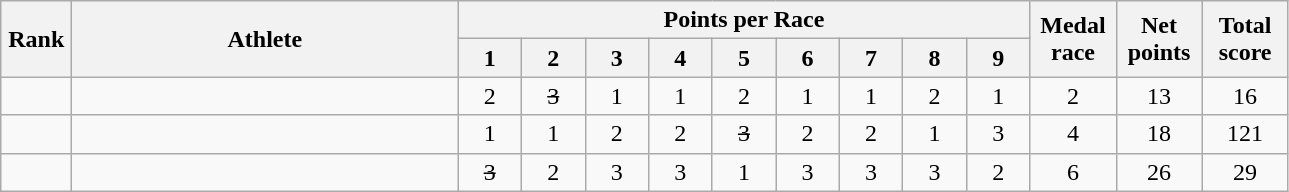<table | class="wikitable Sortable" style="text-align:center">
<tr>
<th rowspan="2" width=40>Rank</th>
<th rowspan="2" width=250>Athlete</th>
<th colspan="9">Points per Race</th>
<th rowspan="2" width=50>Medal race</th>
<th rowspan="2" width=50>Net points</th>
<th rowspan="2" width=50>Total score</th>
</tr>
<tr>
<th width=35>1</th>
<th width=35>2</th>
<th width=35>3</th>
<th width=35>4</th>
<th width=35>5</th>
<th width=35>6</th>
<th width=35>7</th>
<th width=35>8</th>
<th width=35>9</th>
</tr>
<tr>
<td></td>
<td align=left> </td>
<td>2</td>
<td><s>3</s></td>
<td>1</td>
<td>1</td>
<td>2</td>
<td>1</td>
<td>1</td>
<td>2</td>
<td>1</td>
<td>2</td>
<td>13</td>
<td>16</td>
</tr>
<tr>
<td></td>
<td align=left> </td>
<td>1</td>
<td>1</td>
<td>2</td>
<td>2</td>
<td><s>3</s></td>
<td>2</td>
<td>2</td>
<td>1</td>
<td>3</td>
<td>4</td>
<td>18</td>
<td>121</td>
</tr>
<tr>
<td></td>
<td align=left> </td>
<td><s>3</s></td>
<td>2</td>
<td>3</td>
<td>3</td>
<td>1</td>
<td>3</td>
<td>3</td>
<td>3</td>
<td>2</td>
<td>6</td>
<td>26</td>
<td>29</td>
</tr>
</table>
